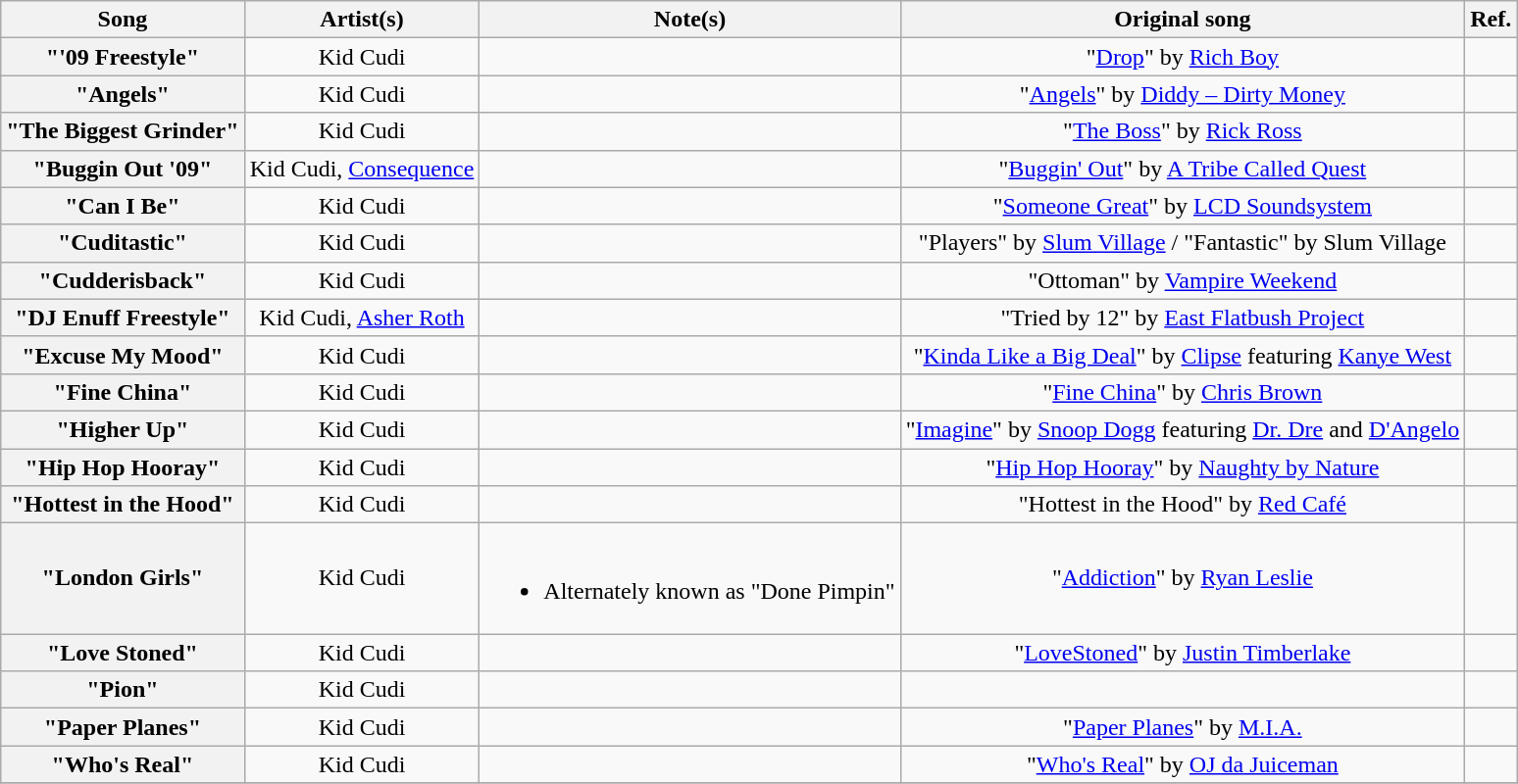<table class="wikitable sortable plainrowheaders" style="text-align:center;">
<tr>
<th scope="col">Song</th>
<th scope="col">Artist(s)</th>
<th scope="col" class="unsortable">Note(s)</th>
<th scope="col">Original song</th>
<th scope="col" class="unsortable">Ref.</th>
</tr>
<tr>
<th scope=row>"'09 Freestyle"</th>
<td>Kid Cudi</td>
<td></td>
<td>"<a href='#'>Drop</a>" by <a href='#'>Rich Boy</a></td>
<td><br></td>
</tr>
<tr>
<th scope=row>"Angels"</th>
<td>Kid Cudi</td>
<td></td>
<td>"<a href='#'>Angels</a>" by <a href='#'>Diddy – Dirty Money</a></td>
<td><br></td>
</tr>
<tr>
<th scope=row>"The Biggest Grinder"</th>
<td>Kid Cudi</td>
<td></td>
<td>"<a href='#'>The Boss</a>" by <a href='#'>Rick Ross</a></td>
<td><br></td>
</tr>
<tr>
<th scope=row>"Buggin Out '09"</th>
<td>Kid Cudi, <a href='#'>Consequence</a></td>
<td></td>
<td>"<a href='#'>Buggin' Out</a>" by <a href='#'>A Tribe Called Quest</a></td>
<td><br></td>
</tr>
<tr>
<th scope=row>"Can I Be"</th>
<td>Kid Cudi</td>
<td></td>
<td>"<a href='#'>Someone Great</a>" by <a href='#'>LCD Soundsystem</a></td>
<td><br></td>
</tr>
<tr>
<th scope=row>"Cuditastic"</th>
<td>Kid Cudi</td>
<td></td>
<td>"Players" by <a href='#'>Slum Village</a> / "Fantastic" by Slum Village</td>
<td><br></td>
</tr>
<tr>
<th scope=row>"Cudderisback"</th>
<td>Kid Cudi</td>
<td></td>
<td>"Ottoman" by <a href='#'>Vampire Weekend</a></td>
<td><br></td>
</tr>
<tr>
<th scope=row>"DJ Enuff Freestyle"</th>
<td>Kid Cudi, <a href='#'>Asher Roth</a></td>
<td></td>
<td>"Tried by 12" by <a href='#'>East Flatbush Project</a></td>
<td><br></td>
</tr>
<tr>
<th scope=row>"Excuse My Mood"</th>
<td>Kid Cudi</td>
<td></td>
<td>"<a href='#'>Kinda Like a Big Deal</a>" by <a href='#'>Clipse</a> featuring <a href='#'>Kanye West</a></td>
<td><br></td>
</tr>
<tr>
<th scope=row>"Fine China"</th>
<td>Kid Cudi</td>
<td></td>
<td>"<a href='#'>Fine China</a>" by <a href='#'>Chris Brown</a></td>
<td><br></td>
</tr>
<tr>
<th scope=row>"Higher Up"</th>
<td>Kid Cudi</td>
<td></td>
<td>"<a href='#'>Imagine</a>" by <a href='#'>Snoop Dogg</a> featuring <a href='#'>Dr. Dre</a> and <a href='#'>D'Angelo</a></td>
<td></td>
</tr>
<tr>
<th scope=row>"Hip Hop Hooray"</th>
<td>Kid Cudi</td>
<td></td>
<td>"<a href='#'>Hip Hop Hooray</a>" by <a href='#'>Naughty by Nature</a></td>
<td><br></td>
</tr>
<tr>
<th scope=row>"Hottest in the Hood"</th>
<td>Kid Cudi</td>
<td></td>
<td>"Hottest in the Hood" by <a href='#'>Red Café</a></td>
<td><br></td>
</tr>
<tr>
<th scope=row>"London Girls"</th>
<td>Kid Cudi</td>
<td><br><ul><li>Alternately known as "Done Pimpin"</li></ul></td>
<td>"<a href='#'>Addiction</a>" by <a href='#'>Ryan Leslie</a></td>
<td><br></td>
</tr>
<tr>
<th scope=row>"Love Stoned"</th>
<td>Kid Cudi</td>
<td></td>
<td>"<a href='#'>LoveStoned</a>" by <a href='#'>Justin Timberlake</a></td>
<td></td>
</tr>
<tr>
<th scope=row>"Pion"</th>
<td>Kid Cudi</td>
<td></td>
<td></td>
<td><br></td>
</tr>
<tr>
<th scope=row>"Paper Planes"</th>
<td>Kid Cudi</td>
<td></td>
<td>"<a href='#'>Paper Planes</a>" by <a href='#'>M.I.A.</a></td>
<td><br></td>
</tr>
<tr>
<th scope=row>"Who's Real"</th>
<td>Kid Cudi</td>
<td></td>
<td>"<a href='#'>Who's Real</a>" by <a href='#'>OJ da Juiceman</a></td>
<td><br></td>
</tr>
<tr>
</tr>
</table>
